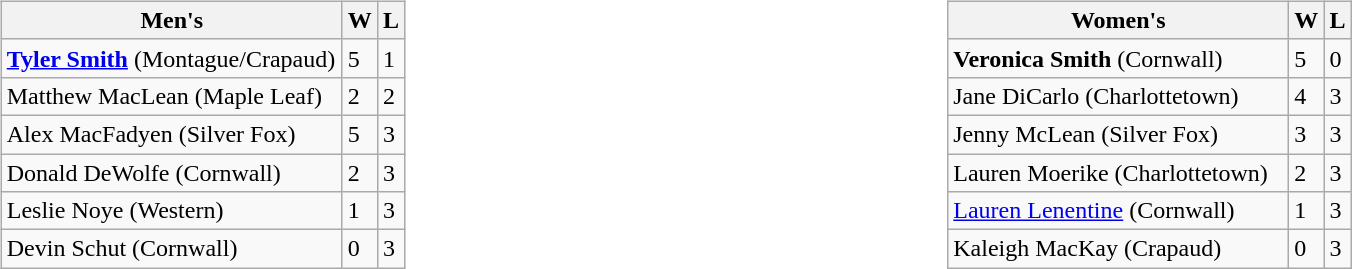<table>
<tr>
<td valign=top width=20%><br><table class=wikitable>
<tr>
<th width=220>Men's</th>
<th>W</th>
<th>L</th>
</tr>
<tr>
<td><strong><a href='#'>Tyler Smith</a></strong> (Montague/Crapaud)</td>
<td>5</td>
<td>1</td>
</tr>
<tr>
<td>Matthew MacLean (Maple Leaf)</td>
<td>2</td>
<td>2</td>
</tr>
<tr>
<td>Alex MacFadyen (Silver Fox)</td>
<td>5</td>
<td>3</td>
</tr>
<tr>
<td>Donald DeWolfe (Cornwall)</td>
<td>2</td>
<td>3</td>
</tr>
<tr>
<td>Leslie Noye (Western)</td>
<td>1</td>
<td>3</td>
</tr>
<tr>
<td>Devin Schut (Cornwall)</td>
<td>0</td>
<td>3</td>
</tr>
</table>
</td>
<td valign=top width=20%><br><table class=wikitable>
<tr>
<th width=220>Women's</th>
<th>W</th>
<th>L</th>
</tr>
<tr>
<td><strong>Veronica Smith</strong> (Cornwall)</td>
<td>5</td>
<td>0</td>
</tr>
<tr>
<td>Jane DiCarlo (Charlottetown)</td>
<td>4</td>
<td>3</td>
</tr>
<tr>
<td>Jenny McLean (Silver Fox)</td>
<td>3</td>
<td>3</td>
</tr>
<tr>
<td>Lauren Moerike (Charlottetown)</td>
<td>2</td>
<td>3</td>
</tr>
<tr>
<td><a href='#'>Lauren Lenentine</a> (Cornwall)</td>
<td>1</td>
<td>3</td>
</tr>
<tr>
<td>Kaleigh MacKay (Crapaud)</td>
<td>0</td>
<td>3</td>
</tr>
</table>
</td>
</tr>
</table>
